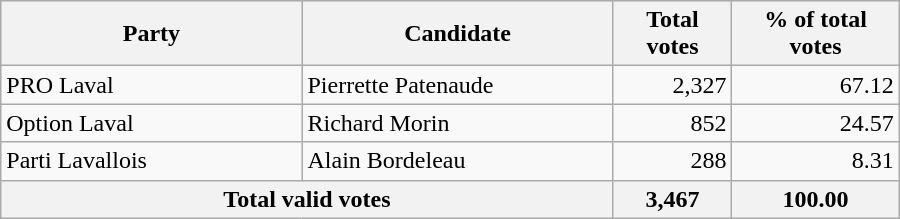<table style="width:600px;" class="wikitable">
<tr style="background-color:#E9E9E9">
<th colspan="2" style="width: 200px">Party</th>
<th colspan="1" style="width: 200px">Candidate</th>
<th align="right">Total votes</th>
<th align="right">% of total votes</th>
</tr>
<tr>
<td colspan="2" align="left">PRO Laval</td>
<td align="left">Pierrette Patenaude</td>
<td align="right">2,327</td>
<td align="right">67.12</td>
</tr>
<tr>
<td colspan="2" align="left">Option Laval</td>
<td align="left">Richard Morin</td>
<td align="right">852</td>
<td align="right">24.57</td>
</tr>
<tr>
<td colspan="2" align="left">Parti Lavallois</td>
<td align="left">Alain Bordeleau</td>
<td align="right">288</td>
<td align="right">8.31</td>
</tr>
<tr bgcolor="#EEEEEE">
<th colspan="3"  align="left">Total valid votes</th>
<th align="right">3,467</th>
<th align="right">100.00</th>
</tr>
</table>
